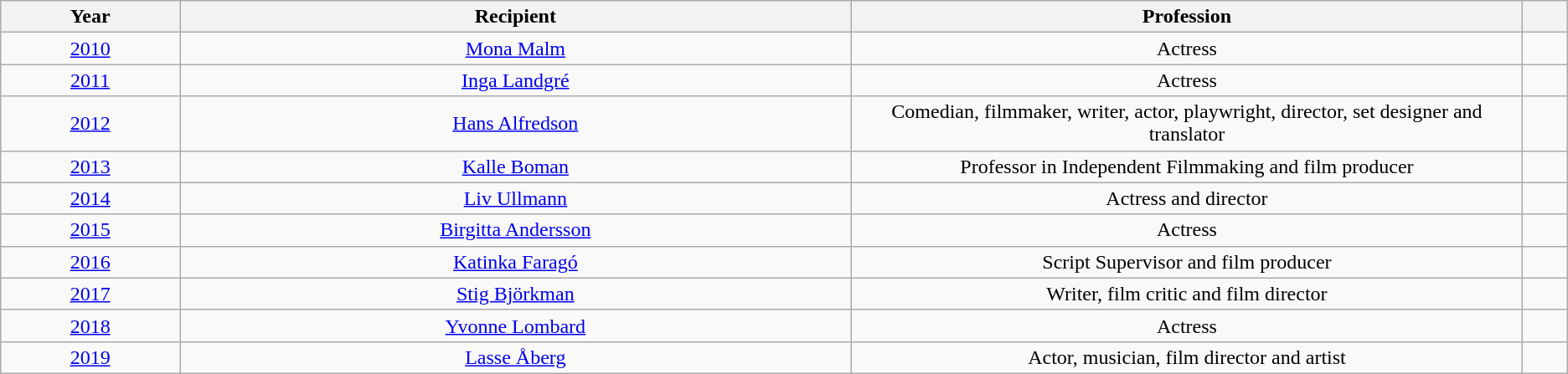<table class="wikitable" style="text-align:center;">
<tr>
<th scope="col" style="width:8%;">Year</th>
<th scope="col" style="width:30%;">Recipient</th>
<th scope="col" style="width:30%;">Profession</th>
<th scope="col" style="width:2%;"></th>
</tr>
<tr>
<td align="center" rowspan=1><a href='#'>2010</a></td>
<td align="center"><a href='#'>Mona Malm</a></td>
<td align="center">Actress</td>
<td></td>
</tr>
<tr>
<td align="center" rowspan=1><a href='#'>2011</a></td>
<td align="center"><a href='#'>Inga Landgré</a></td>
<td align="center">Actress</td>
<td></td>
</tr>
<tr>
<td align="center" rowspan=1><a href='#'>2012</a></td>
<td align="center"><a href='#'>Hans Alfredson</a></td>
<td align="center">Comedian, filmmaker, writer, actor, playwright, director, set designer and translator</td>
<td></td>
</tr>
<tr>
<td align="center" rowspan=1><a href='#'>2013</a></td>
<td align="center"><a href='#'>Kalle Boman</a></td>
<td align="center">Professor in Independent Filmmaking and film producer</td>
<td></td>
</tr>
<tr>
<td align="center" rowspan=1><a href='#'>2014</a></td>
<td align="center"><a href='#'>Liv Ullmann</a></td>
<td align="center">Actress and director</td>
<td></td>
</tr>
<tr>
<td align="center" rowspan=1><a href='#'>2015</a></td>
<td align="center"><a href='#'>Birgitta Andersson</a></td>
<td align="center">Actress</td>
<td></td>
</tr>
<tr>
<td align="center" rowspan=1><a href='#'>2016</a></td>
<td align="center"><a href='#'>Katinka Faragó</a></td>
<td align="center">Script Supervisor and film producer</td>
<td></td>
</tr>
<tr>
<td align="center" rowspan=1><a href='#'>2017</a></td>
<td align="center"><a href='#'>Stig Björkman</a></td>
<td align="center">Writer, film critic and film director</td>
<td></td>
</tr>
<tr>
<td align="center" rowspan=1><a href='#'>2018</a></td>
<td align="center"><a href='#'>Yvonne Lombard</a></td>
<td align="center">Actress</td>
<td></td>
</tr>
<tr>
<td align="center" rowspan=1><a href='#'>2019</a></td>
<td align="center"><a href='#'>Lasse Åberg</a></td>
<td align="center">Actor, musician, film director and artist</td>
<td></td>
</tr>
</table>
